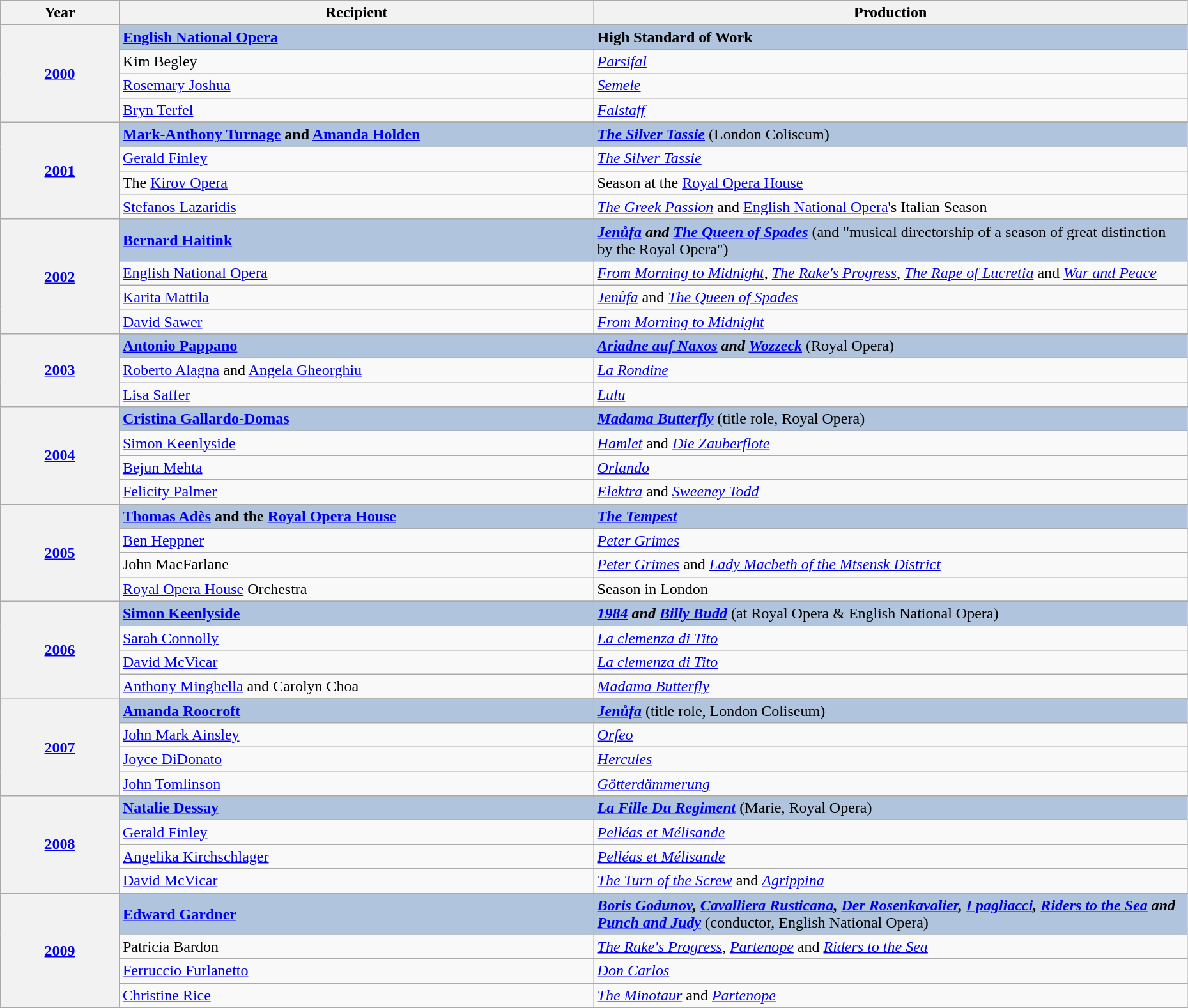<table class="wikitable" style="width:98%;">
<tr style="background:#bebebe;">
<th style="width:10%;">Year</th>
<th style="width:40%;">Recipient</th>
<th style="width:50%;">Production</th>
</tr>
<tr>
<th rowspan="5" align="center"><a href='#'>2000</a></th>
</tr>
<tr style="background:#B0C4DE">
<td><strong><a href='#'>English National Opera</a></strong></td>
<td><strong>High Standard of Work</strong></td>
</tr>
<tr>
<td>Kim Begley</td>
<td><em><a href='#'>Parsifal</a></em></td>
</tr>
<tr>
<td><a href='#'>Rosemary Joshua</a></td>
<td><em><a href='#'>Semele</a></em></td>
</tr>
<tr>
<td><a href='#'>Bryn Terfel</a></td>
<td><em><a href='#'>Falstaff</a></em></td>
</tr>
<tr>
<th rowspan="5" align="center"><a href='#'>2001</a></th>
</tr>
<tr style="background:#B0C4DE">
<td><strong><a href='#'>Mark-Anthony Turnage</a> and <a href='#'>Amanda Holden</a></strong></td>
<td><strong><em><a href='#'>The Silver Tassie</a></em></strong> (London Coliseum)</td>
</tr>
<tr>
<td><a href='#'>Gerald Finley</a></td>
<td><em><a href='#'>The Silver Tassie</a></em></td>
</tr>
<tr>
<td>The <a href='#'>Kirov Opera</a></td>
<td>Season at the <a href='#'>Royal Opera House</a></td>
</tr>
<tr>
<td><a href='#'>Stefanos Lazaridis</a></td>
<td><em><a href='#'>The Greek Passion</a></em> and <a href='#'>English National Opera</a>'s Italian Season</td>
</tr>
<tr>
<th rowspan="5" align="center"><a href='#'>2002</a></th>
</tr>
<tr style="background:#B0C4DE">
<td><strong><a href='#'>Bernard Haitink</a></strong></td>
<td><strong><em><a href='#'>Jenůfa</a><em> and </em><a href='#'>The Queen of Spades</a></em></strong> (and "musical directorship of a season of great distinction by the Royal Opera")</td>
</tr>
<tr>
<td><a href='#'>English National Opera</a></td>
<td><em><a href='#'>From Morning to Midnight</a></em>, <em><a href='#'>The Rake's Progress</a></em>, <em><a href='#'>The Rape of Lucretia</a></em> and <em><a href='#'>War and Peace</a></em></td>
</tr>
<tr>
<td><a href='#'>Karita Mattila</a></td>
<td><em><a href='#'>Jenůfa</a></em> and <em><a href='#'>The Queen of Spades</a></em></td>
</tr>
<tr>
<td><a href='#'>David Sawer</a></td>
<td><em><a href='#'>From Morning to Midnight</a></em></td>
</tr>
<tr>
<th rowspan="4" align="center"><a href='#'>2003</a></th>
</tr>
<tr style="background:#B0C4DE">
<td><strong><a href='#'>Antonio Pappano</a></strong></td>
<td><strong><em><a href='#'>Ariadne auf Naxos</a><em> and </em><a href='#'>Wozzeck</a></em></strong> (Royal Opera)</td>
</tr>
<tr>
<td><a href='#'>Roberto Alagna</a> and <a href='#'>Angela Gheorghiu</a></td>
<td><em><a href='#'>La Rondine</a></em></td>
</tr>
<tr>
<td><a href='#'>Lisa Saffer</a></td>
<td><em><a href='#'>Lulu</a></em></td>
</tr>
<tr>
<th rowspan="5" align="center"><a href='#'>2004</a></th>
</tr>
<tr style="background:#B0C4DE">
<td><strong><a href='#'>Cristina Gallardo-Domas</a></strong></td>
<td><strong><em><a href='#'>Madama Butterfly</a></em></strong> (title role, Royal Opera)</td>
</tr>
<tr>
<td><a href='#'>Simon Keenlyside</a></td>
<td><em><a href='#'>Hamlet</a></em> and <em><a href='#'>Die Zauberflote</a></em></td>
</tr>
<tr>
<td><a href='#'>Bejun Mehta</a></td>
<td><em><a href='#'>Orlando</a></em></td>
</tr>
<tr>
<td><a href='#'>Felicity Palmer</a></td>
<td><em><a href='#'>Elektra</a></em> and <em><a href='#'>Sweeney Todd</a></em></td>
</tr>
<tr>
<th rowspan="5" align="center"><a href='#'>2005</a></th>
</tr>
<tr style="background:#B0C4DE">
<td><strong><a href='#'>Thomas Adès</a> and the <a href='#'>Royal Opera House</a></strong></td>
<td><strong><em><a href='#'>The Tempest</a></em></strong></td>
</tr>
<tr>
<td><a href='#'>Ben Heppner</a></td>
<td><em><a href='#'>Peter Grimes</a></em></td>
</tr>
<tr>
<td>John MacFarlane</td>
<td><em><a href='#'>Peter Grimes</a></em> and <em><a href='#'>Lady Macbeth of the Mtsensk District</a></em></td>
</tr>
<tr>
<td><a href='#'>Royal Opera House</a> Orchestra</td>
<td>Season in London</td>
</tr>
<tr>
<th rowspan="5" align="center"><a href='#'>2006</a></th>
</tr>
<tr style="background:#B0C4DE">
<td><strong><a href='#'>Simon Keenlyside</a></strong></td>
<td><strong><em><a href='#'>1984</a><em> and </em><a href='#'>Billy Budd</a></em></strong> (at Royal Opera & English National Opera)</td>
</tr>
<tr>
<td><a href='#'>Sarah Connolly</a></td>
<td><em><a href='#'>La clemenza di Tito</a></em></td>
</tr>
<tr>
<td><a href='#'>David McVicar</a></td>
<td><em><a href='#'>La clemenza di Tito</a></em></td>
</tr>
<tr>
<td><a href='#'>Anthony Minghella</a> and Carolyn Choa</td>
<td><em><a href='#'>Madama Butterfly</a></em></td>
</tr>
<tr>
<th rowspan="5" align="center"><a href='#'>2007</a></th>
</tr>
<tr style="background:#B0C4DE">
<td><strong><a href='#'>Amanda Roocroft</a></strong></td>
<td><strong><em><a href='#'>Jenůfa</a></em></strong> (title role, London Coliseum)</td>
</tr>
<tr>
<td><a href='#'>John Mark Ainsley</a></td>
<td><em><a href='#'>Orfeo</a></em></td>
</tr>
<tr>
<td><a href='#'>Joyce DiDonato</a></td>
<td><em><a href='#'>Hercules</a></em></td>
</tr>
<tr>
<td><a href='#'>John Tomlinson</a></td>
<td><em><a href='#'>Götterdämmerung</a></em></td>
</tr>
<tr>
<th rowspan="5" align="center"><a href='#'>2008</a></th>
</tr>
<tr style="background:#B0C4DE">
<td><strong><a href='#'>Natalie Dessay</a></strong></td>
<td><strong><em><a href='#'>La Fille Du Regiment</a></em></strong> (Marie, Royal Opera)</td>
</tr>
<tr>
<td><a href='#'>Gerald Finley</a></td>
<td><em><a href='#'>Pelléas et Mélisande</a></em></td>
</tr>
<tr>
<td><a href='#'>Angelika Kirchschlager</a></td>
<td><em><a href='#'>Pelléas et Mélisande</a></em></td>
</tr>
<tr>
<td><a href='#'>David McVicar</a></td>
<td><em><a href='#'>The Turn of the Screw</a></em> and <em><a href='#'>Agrippina</a></em></td>
</tr>
<tr>
<th rowspan="5" align="center"><a href='#'>2009</a></th>
</tr>
<tr style="background:#B0C4DE">
<td><strong><a href='#'>Edward Gardner</a></strong></td>
<td><strong><em><a href='#'>Boris Godunov</a><em>, </em><a href='#'>Cavalliera Rusticana</a><em>, </em><a href='#'>Der Rosenkavalier</a><em>, </em><a href='#'>I pagliacci</a><em>, </em><a href='#'>Riders to the Sea</a><em> and </em><a href='#'>Punch and Judy</a></em></strong> (conductor, English National Opera)</td>
</tr>
<tr>
<td>Patricia Bardon</td>
<td><em><a href='#'>The Rake's Progress</a></em>, <em><a href='#'>Partenope</a></em> and <em><a href='#'>Riders to the Sea</a></em></td>
</tr>
<tr>
<td><a href='#'>Ferruccio Furlanetto</a></td>
<td><em><a href='#'>Don Carlos</a></em></td>
</tr>
<tr>
<td><a href='#'>Christine Rice</a></td>
<td><em><a href='#'>The Minotaur</a></em> and <em><a href='#'>Partenope</a></em></td>
</tr>
</table>
